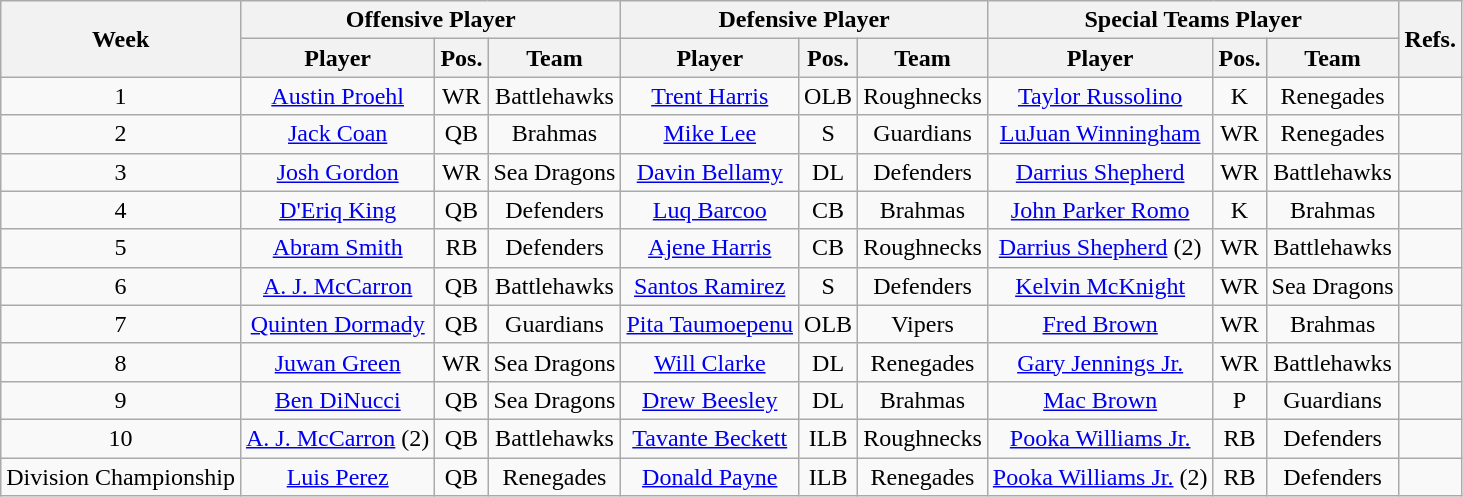<table class="wikitable sortable" style="font-size:; text-align:center; width:">
<tr>
<th rowspan="2" width="">Week</th>
<th colspan="3" width="">Offensive Player</th>
<th colspan="3" width="">Defensive Player</th>
<th colspan="3" width="">Special Teams Player</th>
<th rowspan="2" width="">Refs.</th>
</tr>
<tr>
<th>Player</th>
<th>Pos.</th>
<th>Team</th>
<th>Player</th>
<th>Pos.</th>
<th>Team</th>
<th>Player</th>
<th>Pos.</th>
<th>Team</th>
</tr>
<tr>
<td>1</td>
<td><a href='#'>Austin Proehl</a></td>
<td>WR</td>
<td>Battlehawks</td>
<td><a href='#'>Trent Harris</a></td>
<td>OLB</td>
<td>Roughnecks</td>
<td><a href='#'>Taylor Russolino</a></td>
<td>K</td>
<td>Renegades</td>
<td></td>
</tr>
<tr>
<td>2</td>
<td><a href='#'>Jack Coan</a></td>
<td>QB</td>
<td>Brahmas</td>
<td><a href='#'>Mike Lee</a></td>
<td>S</td>
<td>Guardians</td>
<td><a href='#'>LuJuan Winningham</a></td>
<td>WR</td>
<td>Renegades</td>
<td></td>
</tr>
<tr>
<td>3</td>
<td><a href='#'>Josh Gordon</a></td>
<td>WR</td>
<td>Sea Dragons</td>
<td><a href='#'>Davin Bellamy</a></td>
<td>DL</td>
<td>Defenders</td>
<td><a href='#'>Darrius Shepherd</a></td>
<td>WR</td>
<td>Battlehawks</td>
<td></td>
</tr>
<tr>
<td>4</td>
<td><a href='#'>D'Eriq King</a></td>
<td>QB</td>
<td>Defenders</td>
<td><a href='#'>Luq Barcoo</a></td>
<td>CB</td>
<td>Brahmas</td>
<td><a href='#'>John Parker Romo</a></td>
<td>K</td>
<td>Brahmas</td>
<td></td>
</tr>
<tr>
<td>5</td>
<td><a href='#'>Abram Smith</a></td>
<td>RB</td>
<td>Defenders</td>
<td><a href='#'>Ajene Harris</a></td>
<td>CB</td>
<td>Roughnecks</td>
<td><a href='#'>Darrius Shepherd</a> (2)</td>
<td>WR</td>
<td>Battlehawks</td>
<td></td>
</tr>
<tr>
<td>6</td>
<td><a href='#'>A. J. McCarron</a></td>
<td>QB</td>
<td>Battlehawks</td>
<td><a href='#'>Santos Ramirez</a></td>
<td>S</td>
<td>Defenders</td>
<td><a href='#'>Kelvin McKnight</a></td>
<td>WR</td>
<td>Sea Dragons</td>
<td></td>
</tr>
<tr>
<td>7</td>
<td><a href='#'>Quinten Dormady</a></td>
<td>QB</td>
<td>Guardians</td>
<td><a href='#'>Pita Taumoepenu</a></td>
<td>OLB</td>
<td>Vipers</td>
<td><a href='#'>Fred Brown</a></td>
<td>WR</td>
<td>Brahmas</td>
<td></td>
</tr>
<tr>
<td>8</td>
<td><a href='#'>Juwan Green</a></td>
<td>WR</td>
<td>Sea Dragons</td>
<td><a href='#'>Will Clarke</a></td>
<td>DL</td>
<td>Renegades</td>
<td><a href='#'>Gary Jennings Jr.</a></td>
<td>WR</td>
<td>Battlehawks</td>
<td></td>
</tr>
<tr>
<td>9</td>
<td><a href='#'>Ben DiNucci</a></td>
<td>QB</td>
<td>Sea Dragons</td>
<td><a href='#'>Drew Beesley</a></td>
<td>DL</td>
<td>Brahmas</td>
<td><a href='#'>Mac Brown</a></td>
<td>P</td>
<td>Guardians</td>
<td></td>
</tr>
<tr>
<td>10</td>
<td><a href='#'>A. J. McCarron</a> (2)</td>
<td>QB</td>
<td>Battlehawks</td>
<td><a href='#'>Tavante Beckett</a></td>
<td>ILB</td>
<td>Roughnecks</td>
<td><a href='#'>Pooka Williams Jr.</a></td>
<td>RB</td>
<td>Defenders</td>
<td></td>
</tr>
<tr>
<td>Division Championship</td>
<td><a href='#'>Luis Perez</a></td>
<td>QB</td>
<td>Renegades</td>
<td><a href='#'>Donald Payne</a></td>
<td>ILB</td>
<td>Renegades</td>
<td><a href='#'>Pooka Williams Jr.</a> (2)</td>
<td>RB</td>
<td>Defenders</td>
<td></td>
</tr>
</table>
